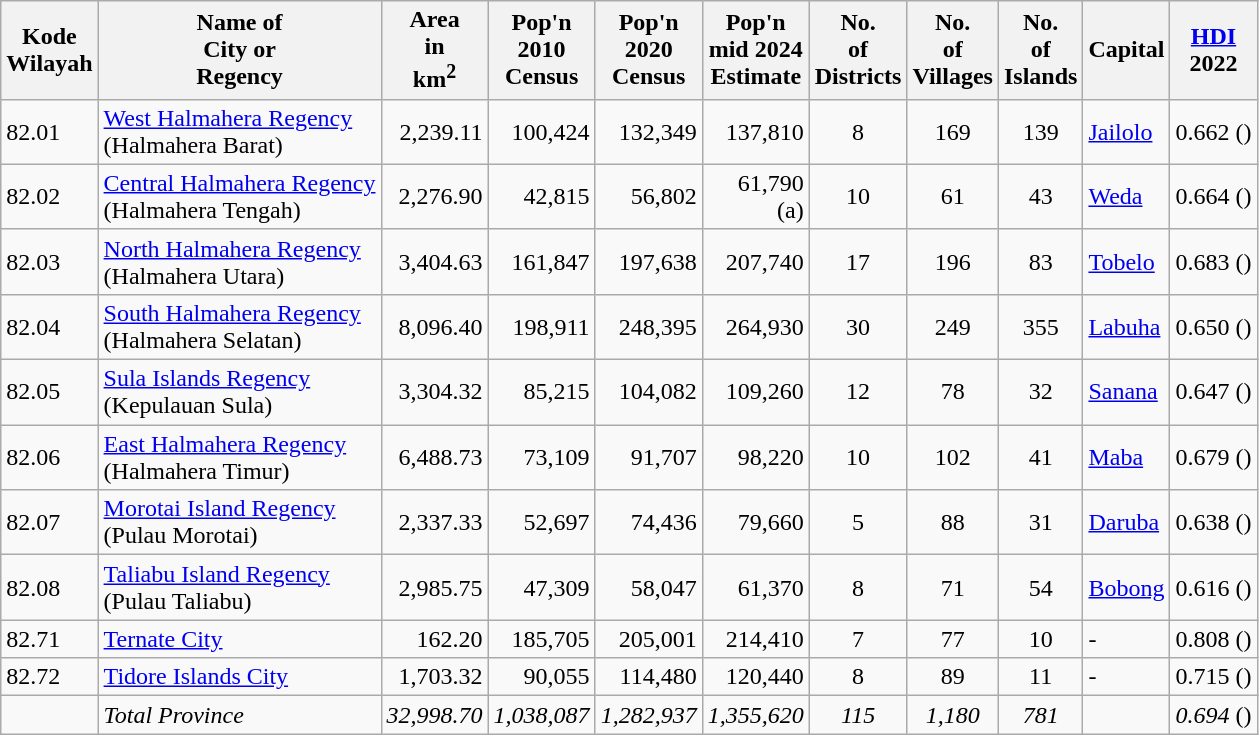<table class="sortable wikitable">
<tr>
<th>Kode<br>Wilayah</th>
<th>Name of<br>City or<br>Regency</th>
<th>Area <br>in<br>km<sup>2</sup></th>
<th>Pop'n<br> 2010 <br>Census</th>
<th>Pop'n<br> 2020 <br>Census</th>
<th>Pop'n<br> mid 2024 <br>Estimate</th>
<th>No. <br>of<br>Districts</th>
<th>No.<br> of<br>Villages</th>
<th>No.<br> of<br>Islands</th>
<th>Capital</th>
<th><a href='#'>HDI</a><br>2022</th>
</tr>
<tr>
<td>82.01</td>
<td><a href='#'>West Halmahera Regency</a><br>(Halmahera Barat)</td>
<td align="right">2,239.11</td>
<td align="right">100,424</td>
<td align="right">132,349</td>
<td align="right">137,810</td>
<td align="center">8</td>
<td align="center">169</td>
<td align="center">139</td>
<td><a href='#'>Jailolo</a></td>
<td>0.662 ()</td>
</tr>
<tr>
<td>82.02</td>
<td><a href='#'>Central Halmahera Regency</a><br>(Halmahera Tengah)</td>
<td align="right">2,276.90</td>
<td align="right">42,815</td>
<td align="right">56,802</td>
<td align="right">61,790 <br>(a)</td>
<td align="center">10</td>
<td align="center">61</td>
<td align="center">43</td>
<td><a href='#'>Weda</a></td>
<td>0.664 ()</td>
</tr>
<tr>
<td>82.03</td>
<td><a href='#'>North Halmahera Regency</a><br>(Halmahera Utara)</td>
<td align="right">3,404.63</td>
<td align="right">161,847</td>
<td align="right">197,638</td>
<td align="right">207,740</td>
<td align="center">17</td>
<td align="center">196</td>
<td align="center">83</td>
<td><a href='#'>Tobelo</a></td>
<td>0.683 ()</td>
</tr>
<tr>
<td>82.04</td>
<td><a href='#'>South Halmahera Regency</a><br>(Halmahera Selatan)</td>
<td align="right">8,096.40</td>
<td align="right">198,911</td>
<td align="right">248,395</td>
<td align="right">264,930</td>
<td align="center">30</td>
<td align="center">249</td>
<td align="center">355</td>
<td><a href='#'>Labuha</a></td>
<td>0.650 ()</td>
</tr>
<tr>
<td>82.05</td>
<td><a href='#'>Sula Islands Regency</a><br>(Kepulauan Sula)</td>
<td align="right">3,304.32</td>
<td align="right">85,215</td>
<td align="right">104,082</td>
<td align="right">109,260</td>
<td align="center">12</td>
<td align="center">78</td>
<td align="center">32</td>
<td><a href='#'>Sanana</a></td>
<td>0.647 ()</td>
</tr>
<tr>
<td>82.06</td>
<td><a href='#'>East Halmahera Regency</a><br>(Halmahera Timur)</td>
<td align="right">6,488.73</td>
<td align="right">73,109</td>
<td align="right">91,707</td>
<td align="right">98,220</td>
<td align="center">10</td>
<td align="center">102</td>
<td align="center">41</td>
<td><a href='#'>Maba</a></td>
<td>0.679 ()</td>
</tr>
<tr>
<td>82.07</td>
<td><a href='#'>Morotai Island Regency</a> <br>(Pulau Morotai)</td>
<td align="right">2,337.33</td>
<td align="right">52,697</td>
<td align="right">74,436</td>
<td align="right">79,660</td>
<td align="center">5</td>
<td align="center">88</td>
<td align="center">31</td>
<td><a href='#'>Daruba</a></td>
<td>0.638 ()</td>
</tr>
<tr>
<td>82.08</td>
<td><a href='#'>Taliabu Island Regency</a><br>(Pulau Taliabu)</td>
<td align="right">2,985.75</td>
<td align="right">47,309</td>
<td align="right">58,047</td>
<td align="right">61,370</td>
<td align="center">8</td>
<td align="center">71</td>
<td align="center">54</td>
<td><a href='#'>Bobong</a></td>
<td>0.616 ()</td>
</tr>
<tr>
<td>82.71</td>
<td><a href='#'>Ternate City</a></td>
<td align="right">162.20</td>
<td align="right">185,705</td>
<td align="right">205,001</td>
<td align="right">214,410</td>
<td align="center">7</td>
<td align="center">77</td>
<td align="center">10</td>
<td>-</td>
<td>0.808 ()</td>
</tr>
<tr>
<td>82.72</td>
<td><a href='#'>Tidore Islands City</a></td>
<td align="right">1,703.32</td>
<td align="right">90,055</td>
<td align="right">114,480</td>
<td align="right">120,440</td>
<td align="center">8</td>
<td align="center">89</td>
<td align="center">11</td>
<td>-</td>
<td>0.715 ()</td>
</tr>
<tr>
<td></td>
<td><em>Total Province</em></td>
<td align="right"><em>32,998.70</em></td>
<td align="right"><em>1,038,087</em></td>
<td align="right"><em>1,282,937</em></td>
<td align="right"><em>1,355,620</em></td>
<td align="center"><em>115</em></td>
<td align="center"><em>1,180</em></td>
<td align="center"><em>781</em></td>
<td></td>
<td><em>0.694</em> ()</td>
</tr>
</table>
